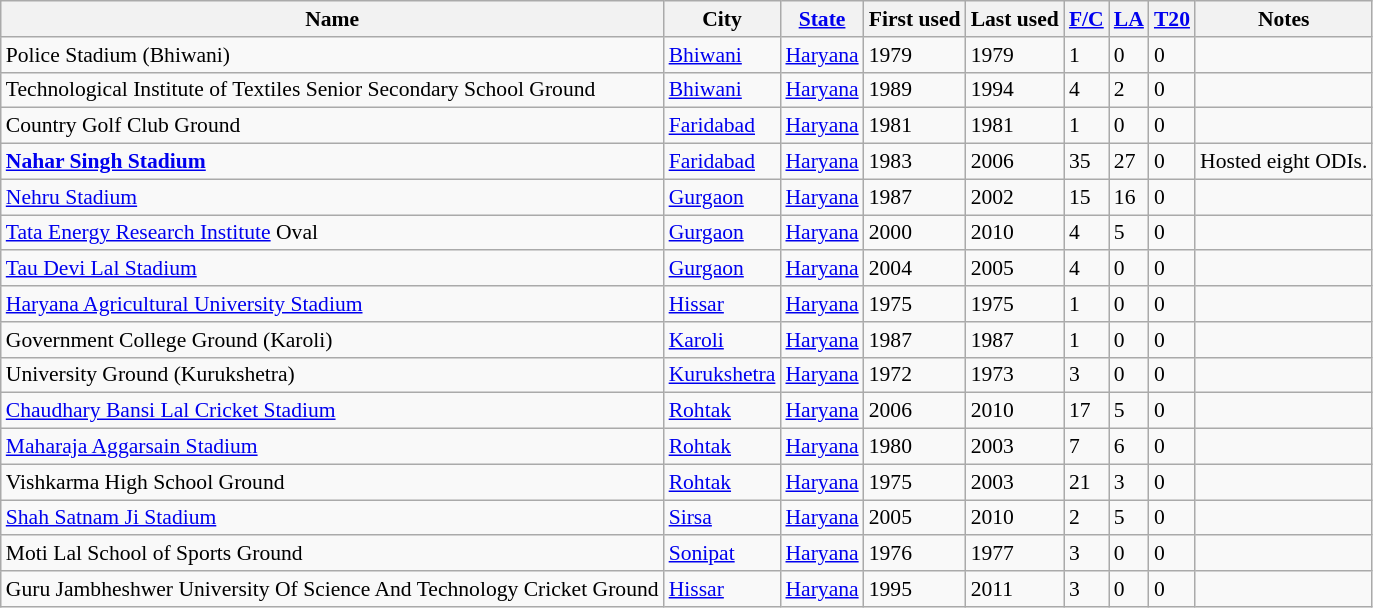<table class="wikitable sortable collapsible static-row-numbers" style="font-size: 90%">
<tr>
<th>Name</th>
<th>City</th>
<th><a href='#'>State</a></th>
<th>First used</th>
<th>Last used</th>
<th><a href='#'>F/C</a></th>
<th><a href='#'>LA</a></th>
<th><a href='#'>T20</a></th>
<th>Notes</th>
</tr>
<tr>
<td>Police Stadium (Bhiwani)</td>
<td><a href='#'>Bhiwani</a></td>
<td><a href='#'>Haryana</a></td>
<td>1979</td>
<td>1979</td>
<td>1</td>
<td>0</td>
<td>0</td>
<td></td>
</tr>
<tr>
<td>Technological Institute of Textiles Senior Secondary School Ground</td>
<td><a href='#'>Bhiwani</a></td>
<td><a href='#'>Haryana</a></td>
<td>1989</td>
<td>1994</td>
<td>4</td>
<td>2</td>
<td>0</td>
<td></td>
</tr>
<tr>
<td>Country Golf Club Ground</td>
<td><a href='#'>Faridabad</a></td>
<td><a href='#'>Haryana</a></td>
<td>1981</td>
<td>1981</td>
<td>1</td>
<td>0</td>
<td>0</td>
<td></td>
</tr>
<tr>
<td><strong><a href='#'>Nahar Singh Stadium</a></strong></td>
<td><a href='#'>Faridabad</a></td>
<td><a href='#'>Haryana</a></td>
<td>1983</td>
<td>2006</td>
<td>35</td>
<td>27</td>
<td>0</td>
<td>Hosted eight ODIs.</td>
</tr>
<tr>
<td><a href='#'>Nehru Stadium</a></td>
<td><a href='#'>Gurgaon</a></td>
<td><a href='#'>Haryana</a></td>
<td>1987</td>
<td>2002</td>
<td>15</td>
<td>16</td>
<td>0</td>
<td></td>
</tr>
<tr>
<td><a href='#'>Tata Energy Research Institute</a> Oval</td>
<td><a href='#'>Gurgaon</a></td>
<td><a href='#'>Haryana</a></td>
<td>2000</td>
<td>2010</td>
<td>4</td>
<td>5</td>
<td>0</td>
<td></td>
</tr>
<tr>
<td><a href='#'>Tau Devi Lal Stadium</a></td>
<td><a href='#'>Gurgaon</a></td>
<td><a href='#'>Haryana</a></td>
<td>2004</td>
<td>2005</td>
<td>4</td>
<td>0</td>
<td>0</td>
<td></td>
</tr>
<tr>
<td><a href='#'>Haryana Agricultural University Stadium</a></td>
<td><a href='#'>Hissar</a></td>
<td><a href='#'>Haryana</a></td>
<td>1975</td>
<td>1975</td>
<td>1</td>
<td>0</td>
<td>0</td>
<td></td>
</tr>
<tr>
<td>Government College Ground (Karoli)</td>
<td><a href='#'>Karoli</a></td>
<td><a href='#'>Haryana</a></td>
<td>1987</td>
<td>1987</td>
<td>1</td>
<td>0</td>
<td>0</td>
<td></td>
</tr>
<tr>
<td>University Ground (Kurukshetra)</td>
<td><a href='#'>Kurukshetra</a></td>
<td><a href='#'>Haryana</a></td>
<td>1972</td>
<td>1973</td>
<td>3</td>
<td>0</td>
<td>0</td>
<td></td>
</tr>
<tr>
<td><a href='#'>Chaudhary Bansi Lal Cricket Stadium</a></td>
<td><a href='#'>Rohtak</a></td>
<td><a href='#'>Haryana</a></td>
<td>2006</td>
<td>2010</td>
<td>17</td>
<td>5</td>
<td>0</td>
<td></td>
</tr>
<tr>
<td><a href='#'>Maharaja Aggarsain Stadium</a></td>
<td><a href='#'>Rohtak</a></td>
<td><a href='#'>Haryana</a></td>
<td>1980</td>
<td>2003</td>
<td>7</td>
<td>6</td>
<td>0</td>
<td></td>
</tr>
<tr>
<td>Vishkarma High School Ground</td>
<td><a href='#'>Rohtak</a></td>
<td><a href='#'>Haryana</a></td>
<td>1975</td>
<td>2003</td>
<td>21</td>
<td>3</td>
<td>0</td>
<td></td>
</tr>
<tr>
<td><a href='#'>Shah Satnam Ji Stadium</a></td>
<td><a href='#'>Sirsa</a></td>
<td><a href='#'>Haryana</a></td>
<td>2005</td>
<td>2010</td>
<td>2</td>
<td>5</td>
<td>0</td>
<td></td>
</tr>
<tr>
<td>Moti Lal School of Sports Ground</td>
<td><a href='#'>Sonipat</a></td>
<td><a href='#'>Haryana</a></td>
<td>1976</td>
<td>1977</td>
<td>3</td>
<td>0</td>
<td>0</td>
<td></td>
</tr>
<tr>
<td>Guru Jambheshwer University Of Science And Technology Cricket Ground</td>
<td><a href='#'>Hissar</a></td>
<td><a href='#'>Haryana</a></td>
<td>1995</td>
<td>2011</td>
<td>3</td>
<td>0</td>
<td>0</td>
<td></td>
</tr>
</table>
